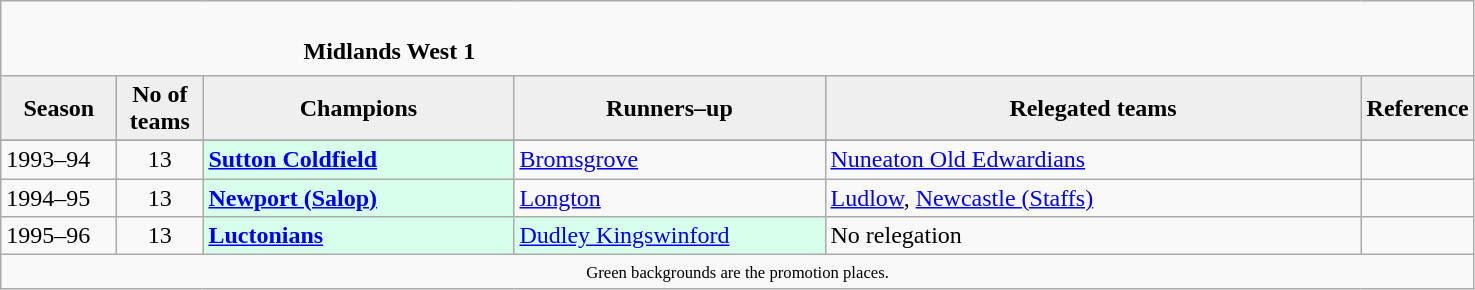<table class="wikitable" style="text-align: left;">
<tr>
<td colspan="11" cellpadding="0" cellspacing="0"><br><table border="0" style="width:100%;" cellpadding="0" cellspacing="0">
<tr>
<td style="width:20%; border:0;"></td>
<td style="border:0;"><strong>Midlands West 1</strong></td>
<td style="width:20%; border:0;"></td>
</tr>
</table>
</td>
</tr>
<tr>
<th style="background:#efefef; width:70px;">Season</th>
<th style="background:#efefef; width:50px;">No of teams</th>
<th style="background:#efefef; width:200px;">Champions</th>
<th style="background:#efefef; width:200px;">Runners–up</th>
<th style="background:#efefef; width:350px;">Relegated teams</th>
<th style="background:#efefef; width:50px;">Reference</th>
</tr>
<tr align=left>
</tr>
<tr>
<td>1993–94</td>
<td style="text-align: center;">13</td>
<td style="background:#d8ffeb;"><strong><a href='#'>Sutton Coldfield</a></strong></td>
<td><a href='#'>Bromsgrove</a></td>
<td><a href='#'>Nuneaton Old Edwardians</a></td>
<td></td>
</tr>
<tr>
<td>1994–95</td>
<td style="text-align: center;">13</td>
<td style="background:#d8ffeb;"><strong><a href='#'>Newport (Salop)</a></strong></td>
<td><a href='#'>Longton</a></td>
<td><a href='#'>Ludlow</a>, <a href='#'>Newcastle (Staffs)</a></td>
<td></td>
</tr>
<tr>
<td>1995–96</td>
<td style="text-align: center;">13</td>
<td style="background:#d8ffeb;"><strong><a href='#'>Luctonians</a></strong></td>
<td style="background:#d8ffeb;"><a href='#'>Dudley Kingswinford</a></td>
<td>No relegation</td>
<td></td>
</tr>
<tr>
<td colspan="15"  style="border:0; font-size:smaller; text-align:center;"><small><span>Green backgrounds</span> are the promotion places.</small></td>
</tr>
</table>
